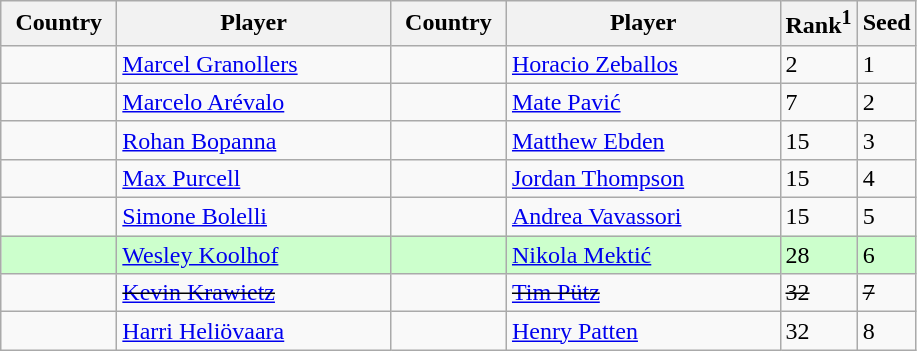<table class="sortable wikitable">
<tr>
<th width="70">Country</th>
<th width="175">Player</th>
<th width="70">Country</th>
<th width="175">Player</th>
<th>Rank<sup>1</sup></th>
<th>Seed</th>
</tr>
<tr>
<td></td>
<td><a href='#'>Marcel Granollers</a></td>
<td></td>
<td><a href='#'>Horacio Zeballos</a></td>
<td>2</td>
<td>1</td>
</tr>
<tr>
<td></td>
<td><a href='#'>Marcelo Arévalo</a></td>
<td></td>
<td><a href='#'>Mate Pavić</a></td>
<td>7</td>
<td>2</td>
</tr>
<tr>
<td></td>
<td><a href='#'>Rohan Bopanna</a></td>
<td></td>
<td><a href='#'>Matthew Ebden</a></td>
<td>15</td>
<td>3</td>
</tr>
<tr>
<td></td>
<td><a href='#'>Max Purcell</a></td>
<td></td>
<td><a href='#'>Jordan Thompson</a></td>
<td>15</td>
<td>4</td>
</tr>
<tr>
<td></td>
<td><a href='#'>Simone Bolelli</a></td>
<td></td>
<td><a href='#'>Andrea Vavassori</a></td>
<td>15</td>
<td>5</td>
</tr>
<tr bgcolor=#cfc>
<td></td>
<td><a href='#'>Wesley Koolhof</a></td>
<td></td>
<td><a href='#'>Nikola Mektić</a></td>
<td>28</td>
<td>6</td>
</tr>
<tr>
<td><s></s></td>
<td><s><a href='#'>Kevin Krawietz</a></s></td>
<td><s></s></td>
<td><s><a href='#'>Tim Pütz</a></s></td>
<td><s>32</s></td>
<td><s>7</s></td>
</tr>
<tr>
<td></td>
<td><a href='#'>Harri Heliövaara</a></td>
<td></td>
<td><a href='#'>Henry Patten</a></td>
<td>32</td>
<td>8</td>
</tr>
</table>
